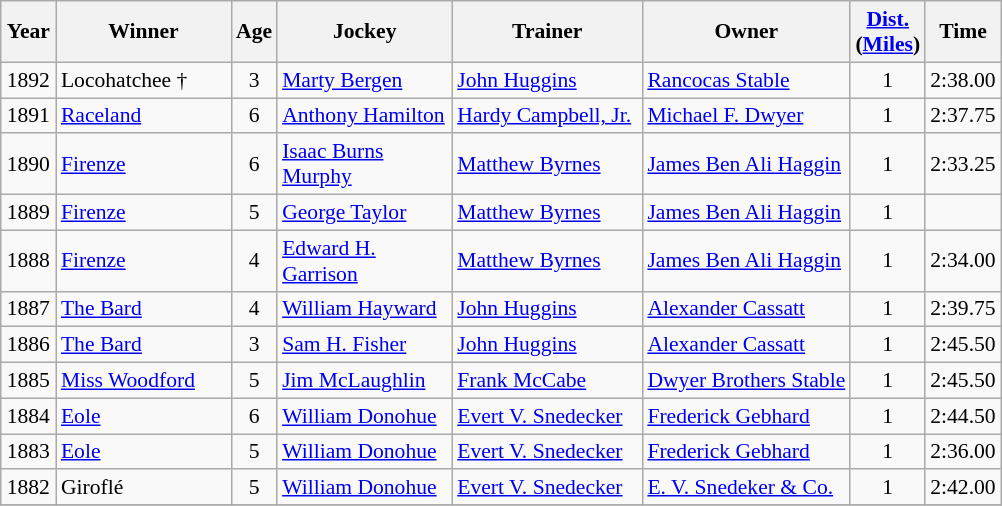<table class="wikitable sortable" style="font-size:90%">
<tr>
<th style="width:30px">Year<br></th>
<th style="width:110px">Winner<br></th>
<th style="width:20px">Age<br></th>
<th style="width:110px">Jockey<br></th>
<th style="width:120px">Trainer<br></th>
<th>Owner<br></th>
<th style="width:25px"><a href='#'>Dist.</a><br> <span>(<a href='#'>Miles</a>)</span></th>
<th style="width:25px">Time<br></th>
</tr>
<tr>
<td align=center>1892</td>
<td>Locohatchee †</td>
<td align=center>3</td>
<td><a href='#'>Marty Bergen</a></td>
<td><a href='#'>John Huggins</a></td>
<td><a href='#'>Rancocas Stable</a></td>
<td align=center>1<span></span></td>
<td>2:38.00</td>
</tr>
<tr>
<td align=center>1891</td>
<td><a href='#'>Raceland</a></td>
<td align=center>6</td>
<td><a href='#'>Anthony Hamilton</a></td>
<td><a href='#'>Hardy Campbell, Jr.</a></td>
<td><a href='#'>Michael F. Dwyer</a></td>
<td align=center>1<span></span></td>
<td>2:37.75</td>
</tr>
<tr>
<td align=center>1890</td>
<td><a href='#'>Firenze</a></td>
<td align=center>6</td>
<td><a href='#'>Isaac Burns Murphy</a></td>
<td><a href='#'>Matthew Byrnes</a></td>
<td><a href='#'>James Ben Ali Haggin</a></td>
<td align=center>1<span></span></td>
<td>2:33.25</td>
</tr>
<tr>
<td align=center>1889</td>
<td><a href='#'>Firenze</a></td>
<td align=center>5</td>
<td><a href='#'>George Taylor</a></td>
<td><a href='#'>Matthew Byrnes</a></td>
<td><a href='#'>James Ben Ali Haggin</a></td>
<td align=center>1<span></span></td>
<td></td>
</tr>
<tr>
<td align=center>1888</td>
<td><a href='#'>Firenze</a></td>
<td align=center>4</td>
<td><a href='#'>Edward H. Garrison</a></td>
<td><a href='#'>Matthew Byrnes</a></td>
<td><a href='#'>James Ben Ali Haggin</a></td>
<td align=center>1<span></span></td>
<td>2:34.00</td>
</tr>
<tr>
<td align=center>1887</td>
<td><a href='#'>The Bard</a></td>
<td align=center>4</td>
<td><a href='#'>William Hayward</a></td>
<td><a href='#'>John Huggins</a></td>
<td><a href='#'>Alexander Cassatt</a></td>
<td align=center>1<span></span></td>
<td>2:39.75</td>
</tr>
<tr>
<td align=center>1886</td>
<td><a href='#'>The Bard</a></td>
<td align=center>3</td>
<td><a href='#'>Sam H. Fisher</a></td>
<td><a href='#'>John Huggins</a></td>
<td><a href='#'>Alexander Cassatt</a></td>
<td align=center>1<span></span></td>
<td>2:45.50</td>
</tr>
<tr>
<td align=center>1885</td>
<td><a href='#'>Miss Woodford</a></td>
<td align=center>5</td>
<td><a href='#'>Jim McLaughlin</a></td>
<td><a href='#'>Frank McCabe</a></td>
<td><a href='#'>Dwyer Brothers Stable</a></td>
<td align=center>1<span></span></td>
<td>2:45.50</td>
</tr>
<tr>
<td align=center>1884</td>
<td><a href='#'>Eole</a></td>
<td align=center>6</td>
<td><a href='#'>William Donohue</a></td>
<td><a href='#'>Evert V. Snedecker</a></td>
<td><a href='#'>Frederick Gebhard</a></td>
<td align=center>1<span></span></td>
<td>2:44.50</td>
</tr>
<tr>
<td align=center>1883</td>
<td><a href='#'>Eole</a></td>
<td align=center>5</td>
<td><a href='#'>William Donohue</a></td>
<td><a href='#'>Evert V. Snedecker</a></td>
<td><a href='#'>Frederick Gebhard</a></td>
<td align=center>1<span></span></td>
<td>2:36.00</td>
</tr>
<tr>
<td align=center>1882</td>
<td>Giroflé</td>
<td align=center>5</td>
<td><a href='#'>William Donohue</a></td>
<td><a href='#'>Evert V. Snedecker</a></td>
<td><a href='#'>E. V. Snedeker & Co.</a></td>
<td align=center>1<span></span></td>
<td>2:42.00</td>
</tr>
<tr>
</tr>
</table>
